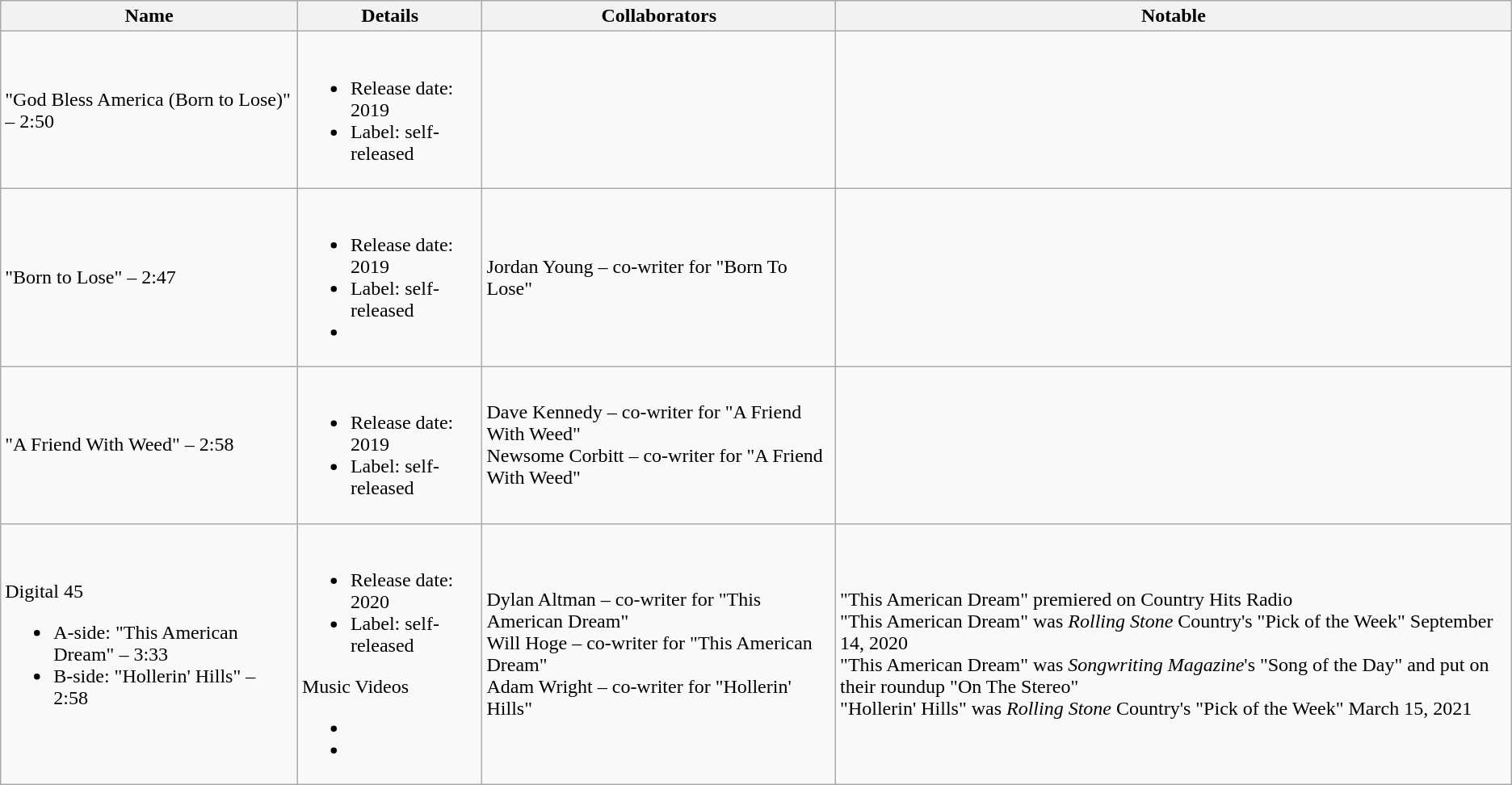<table class="wikitable">
<tr>
<th>Name</th>
<th>Details</th>
<th>Collaborators</th>
<th>Notable</th>
</tr>
<tr>
<td>"God Bless America (Born to Lose)" – 2:50</td>
<td><br><ul><li>Release date: 2019</li><li>Label: self-released</li></ul></td>
<td></td>
<td></td>
</tr>
<tr>
<td>"Born to Lose" – 2:47</td>
<td><br><ul><li>Release date: 2019</li><li>Label: self-released</li><li></li></ul></td>
<td>Jordan Young – co-writer for "Born To Lose"</td>
<td></td>
</tr>
<tr>
<td>"A Friend With Weed" – 2:58</td>
<td><br><ul><li>Release date: 2019</li><li>Label: self-released</li></ul></td>
<td>Dave Kennedy – co-writer for "A Friend With Weed"<br>Newsome Corbitt – co-writer for "A Friend With Weed"</td>
<td></td>
</tr>
<tr>
<td>Digital 45<br><ul><li>A-side: "This American Dream" – 3:33</li><li>B-side: "Hollerin' Hills" – 2:58</li></ul></td>
<td><br><ul><li>Release date: 2020</li><li>Label: self-released</li></ul>Music Videos<ul><li></li><li></li></ul></td>
<td>Dylan Altman – co-writer for "This American Dream"<br>Will Hoge – co-writer for "This American Dream"<br>Adam Wright – co-writer for "Hollerin' Hills"</td>
<td>"This American Dream" premiered on Country Hits Radio<br>"This American Dream" was <em>Rolling Stone</em> Country's "Pick of the Week" September 14, 2020<br>"This American Dream" was <em>Songwriting Magazine</em>'s "Song of the Day" and put on their roundup "On The Stereo"<br>"Hollerin' Hills" was <em>Rolling Stone</em> Country's "Pick of the Week" March 15, 2021</td>
</tr>
</table>
